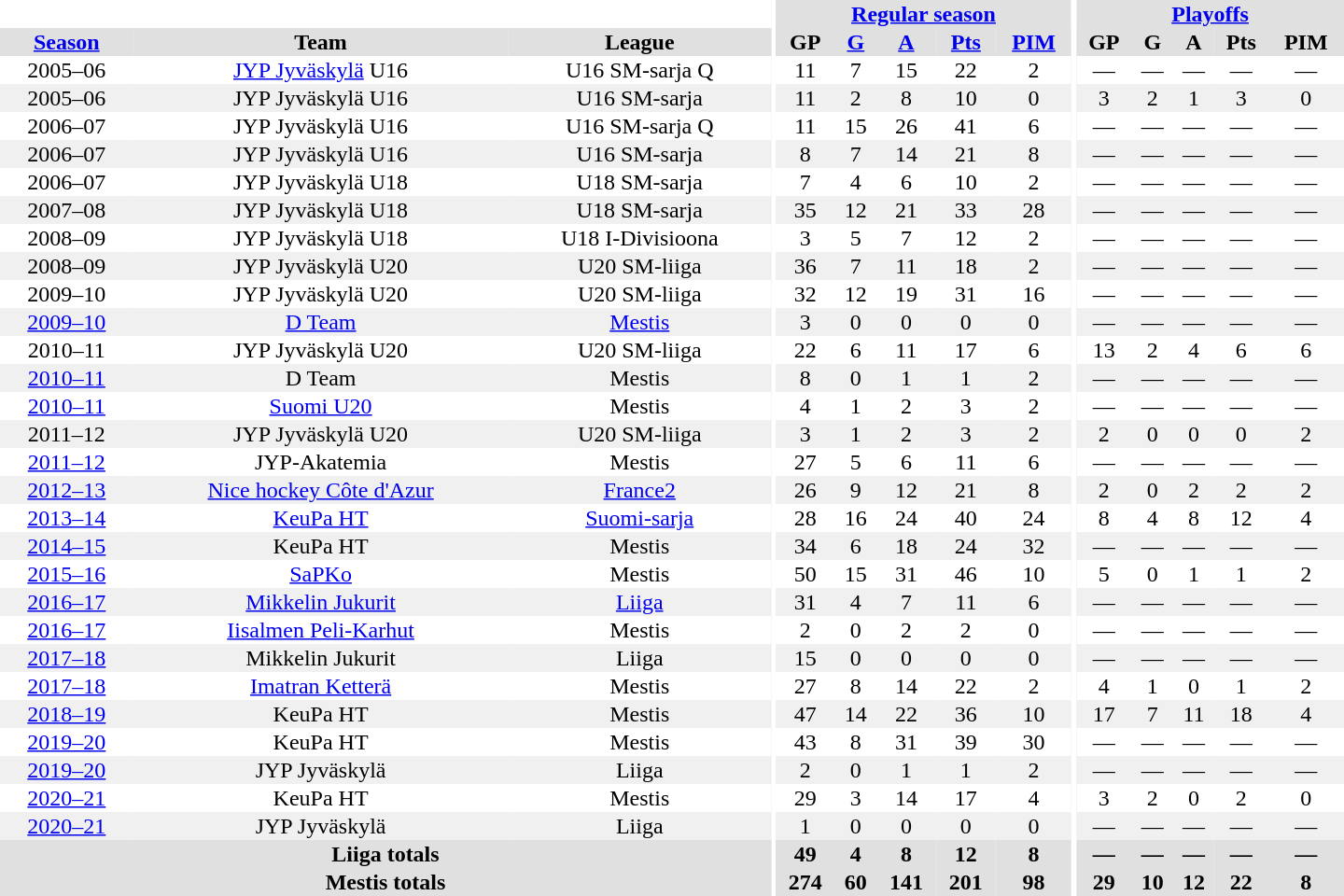<table border="0" cellpadding="1" cellspacing="0" style="text-align:center; width:60em">
<tr bgcolor="#e0e0e0">
<th colspan="3" bgcolor="#ffffff"></th>
<th rowspan="99" bgcolor="#ffffff"></th>
<th colspan="5"><a href='#'>Regular season</a></th>
<th rowspan="99" bgcolor="#ffffff"></th>
<th colspan="5"><a href='#'>Playoffs</a></th>
</tr>
<tr bgcolor="#e0e0e0">
<th><a href='#'>Season</a></th>
<th>Team</th>
<th>League</th>
<th>GP</th>
<th><a href='#'>G</a></th>
<th><a href='#'>A</a></th>
<th><a href='#'>Pts</a></th>
<th><a href='#'>PIM</a></th>
<th>GP</th>
<th>G</th>
<th>A</th>
<th>Pts</th>
<th>PIM</th>
</tr>
<tr>
<td>2005–06</td>
<td><a href='#'>JYP Jyväskylä</a> U16</td>
<td>U16 SM-sarja Q</td>
<td>11</td>
<td>7</td>
<td>15</td>
<td>22</td>
<td>2</td>
<td>—</td>
<td>—</td>
<td>—</td>
<td>—</td>
<td>—</td>
</tr>
<tr bgcolor="#f0f0f0">
<td>2005–06</td>
<td>JYP Jyväskylä U16</td>
<td>U16 SM-sarja</td>
<td>11</td>
<td>2</td>
<td>8</td>
<td>10</td>
<td>0</td>
<td>3</td>
<td>2</td>
<td>1</td>
<td>3</td>
<td>0</td>
</tr>
<tr>
<td>2006–07</td>
<td>JYP Jyväskylä U16</td>
<td>U16 SM-sarja Q</td>
<td>11</td>
<td>15</td>
<td>26</td>
<td>41</td>
<td>6</td>
<td>—</td>
<td>—</td>
<td>—</td>
<td>—</td>
<td>—</td>
</tr>
<tr bgcolor="#f0f0f0">
<td>2006–07</td>
<td>JYP Jyväskylä U16</td>
<td>U16 SM-sarja</td>
<td>8</td>
<td>7</td>
<td>14</td>
<td>21</td>
<td>8</td>
<td>—</td>
<td>—</td>
<td>—</td>
<td>—</td>
<td>—</td>
</tr>
<tr>
<td>2006–07</td>
<td>JYP Jyväskylä U18</td>
<td>U18 SM-sarja</td>
<td>7</td>
<td>4</td>
<td>6</td>
<td>10</td>
<td>2</td>
<td>—</td>
<td>—</td>
<td>—</td>
<td>—</td>
<td>—</td>
</tr>
<tr bgcolor="#f0f0f0">
<td>2007–08</td>
<td>JYP Jyväskylä U18</td>
<td>U18 SM-sarja</td>
<td>35</td>
<td>12</td>
<td>21</td>
<td>33</td>
<td>28</td>
<td>—</td>
<td>—</td>
<td>—</td>
<td>—</td>
<td>—</td>
</tr>
<tr>
<td>2008–09</td>
<td>JYP Jyväskylä U18</td>
<td>U18 I-Divisioona</td>
<td>3</td>
<td>5</td>
<td>7</td>
<td>12</td>
<td>2</td>
<td>—</td>
<td>—</td>
<td>—</td>
<td>—</td>
<td>—</td>
</tr>
<tr bgcolor="#f0f0f0">
<td>2008–09</td>
<td>JYP Jyväskylä U20</td>
<td>U20 SM-liiga</td>
<td>36</td>
<td>7</td>
<td>11</td>
<td>18</td>
<td>2</td>
<td>—</td>
<td>—</td>
<td>—</td>
<td>—</td>
<td>—</td>
</tr>
<tr>
<td>2009–10</td>
<td>JYP Jyväskylä U20</td>
<td>U20 SM-liiga</td>
<td>32</td>
<td>12</td>
<td>19</td>
<td>31</td>
<td>16</td>
<td>—</td>
<td>—</td>
<td>—</td>
<td>—</td>
<td>—</td>
</tr>
<tr bgcolor="#f0f0f0">
<td><a href='#'>2009–10</a></td>
<td><a href='#'>D Team</a></td>
<td><a href='#'>Mestis</a></td>
<td>3</td>
<td>0</td>
<td>0</td>
<td>0</td>
<td>0</td>
<td>—</td>
<td>—</td>
<td>—</td>
<td>—</td>
<td>—</td>
</tr>
<tr>
<td>2010–11</td>
<td>JYP Jyväskylä U20</td>
<td>U20 SM-liiga</td>
<td>22</td>
<td>6</td>
<td>11</td>
<td>17</td>
<td>6</td>
<td>13</td>
<td>2</td>
<td>4</td>
<td>6</td>
<td>6</td>
</tr>
<tr bgcolor="#f0f0f0">
<td><a href='#'>2010–11</a></td>
<td>D Team</td>
<td>Mestis</td>
<td>8</td>
<td>0</td>
<td>1</td>
<td>1</td>
<td>2</td>
<td>—</td>
<td>—</td>
<td>—</td>
<td>—</td>
<td>—</td>
</tr>
<tr>
<td><a href='#'>2010–11</a></td>
<td><a href='#'>Suomi U20</a></td>
<td>Mestis</td>
<td>4</td>
<td>1</td>
<td>2</td>
<td>3</td>
<td>2</td>
<td>—</td>
<td>—</td>
<td>—</td>
<td>—</td>
<td>—</td>
</tr>
<tr bgcolor="#f0f0f0">
<td>2011–12</td>
<td>JYP Jyväskylä U20</td>
<td>U20 SM-liiga</td>
<td>3</td>
<td>1</td>
<td>2</td>
<td>3</td>
<td>2</td>
<td>2</td>
<td>0</td>
<td>0</td>
<td>0</td>
<td>2</td>
</tr>
<tr>
<td><a href='#'>2011–12</a></td>
<td>JYP-Akatemia</td>
<td>Mestis</td>
<td>27</td>
<td>5</td>
<td>6</td>
<td>11</td>
<td>6</td>
<td>—</td>
<td>—</td>
<td>—</td>
<td>—</td>
<td>—</td>
</tr>
<tr bgcolor="#f0f0f0">
<td><a href='#'>2012–13</a></td>
<td><a href='#'>Nice hockey Côte d'Azur</a></td>
<td><a href='#'>France2</a></td>
<td>26</td>
<td>9</td>
<td>12</td>
<td>21</td>
<td>8</td>
<td>2</td>
<td>0</td>
<td>2</td>
<td>2</td>
<td>2</td>
</tr>
<tr>
<td><a href='#'>2013–14</a></td>
<td><a href='#'>KeuPa HT</a></td>
<td><a href='#'>Suomi-sarja</a></td>
<td>28</td>
<td>16</td>
<td>24</td>
<td>40</td>
<td>24</td>
<td>8</td>
<td>4</td>
<td>8</td>
<td>12</td>
<td>4</td>
</tr>
<tr bgcolor="#f0f0f0">
<td><a href='#'>2014–15</a></td>
<td>KeuPa HT</td>
<td>Mestis</td>
<td>34</td>
<td>6</td>
<td>18</td>
<td>24</td>
<td>32</td>
<td>—</td>
<td>—</td>
<td>—</td>
<td>—</td>
<td>—</td>
</tr>
<tr>
<td><a href='#'>2015–16</a></td>
<td><a href='#'>SaPKo</a></td>
<td>Mestis</td>
<td>50</td>
<td>15</td>
<td>31</td>
<td>46</td>
<td>10</td>
<td>5</td>
<td>0</td>
<td>1</td>
<td>1</td>
<td>2</td>
</tr>
<tr bgcolor="#f0f0f0">
<td><a href='#'>2016–17</a></td>
<td><a href='#'>Mikkelin Jukurit</a></td>
<td><a href='#'>Liiga</a></td>
<td>31</td>
<td>4</td>
<td>7</td>
<td>11</td>
<td>6</td>
<td>—</td>
<td>—</td>
<td>—</td>
<td>—</td>
<td>—</td>
</tr>
<tr>
<td><a href='#'>2016–17</a></td>
<td><a href='#'>Iisalmen Peli-Karhut</a></td>
<td>Mestis</td>
<td>2</td>
<td>0</td>
<td>2</td>
<td>2</td>
<td>0</td>
<td>—</td>
<td>—</td>
<td>—</td>
<td>—</td>
<td>—</td>
</tr>
<tr bgcolor="#f0f0f0">
<td><a href='#'>2017–18</a></td>
<td>Mikkelin Jukurit</td>
<td>Liiga</td>
<td>15</td>
<td>0</td>
<td>0</td>
<td>0</td>
<td>0</td>
<td>—</td>
<td>—</td>
<td>—</td>
<td>—</td>
<td>—</td>
</tr>
<tr>
<td><a href='#'>2017–18</a></td>
<td><a href='#'>Imatran Ketterä</a></td>
<td>Mestis</td>
<td>27</td>
<td>8</td>
<td>14</td>
<td>22</td>
<td>2</td>
<td>4</td>
<td>1</td>
<td>0</td>
<td>1</td>
<td>2</td>
</tr>
<tr bgcolor="#f0f0f0">
<td><a href='#'>2018–19</a></td>
<td>KeuPa HT</td>
<td>Mestis</td>
<td>47</td>
<td>14</td>
<td>22</td>
<td>36</td>
<td>10</td>
<td>17</td>
<td>7</td>
<td>11</td>
<td>18</td>
<td>4</td>
</tr>
<tr>
<td><a href='#'>2019–20</a></td>
<td>KeuPa HT</td>
<td>Mestis</td>
<td>43</td>
<td>8</td>
<td>31</td>
<td>39</td>
<td>30</td>
<td>—</td>
<td>—</td>
<td>—</td>
<td>—</td>
<td>—</td>
</tr>
<tr bgcolor="#f0f0f0">
<td><a href='#'>2019–20</a></td>
<td>JYP Jyväskylä</td>
<td>Liiga</td>
<td>2</td>
<td>0</td>
<td>1</td>
<td>1</td>
<td>2</td>
<td>—</td>
<td>—</td>
<td>—</td>
<td>—</td>
<td>—</td>
</tr>
<tr>
<td><a href='#'>2020–21</a></td>
<td>KeuPa HT</td>
<td>Mestis</td>
<td>29</td>
<td>3</td>
<td>14</td>
<td>17</td>
<td>4</td>
<td>3</td>
<td>2</td>
<td>0</td>
<td>2</td>
<td>0</td>
</tr>
<tr bgcolor="#f0f0f0">
<td><a href='#'>2020–21</a></td>
<td>JYP Jyväskylä</td>
<td>Liiga</td>
<td>1</td>
<td>0</td>
<td>0</td>
<td>0</td>
<td>0</td>
<td>—</td>
<td>—</td>
<td>—</td>
<td>—</td>
<td>—</td>
</tr>
<tr>
</tr>
<tr ALIGN="center" bgcolor="#e0e0e0">
<th colspan="3">Liiga totals</th>
<th ALIGN="center">49</th>
<th ALIGN="center">4</th>
<th ALIGN="center">8</th>
<th ALIGN="center">12</th>
<th ALIGN="center">8</th>
<th ALIGN="center">—</th>
<th ALIGN="center">—</th>
<th ALIGN="center">—</th>
<th ALIGN="center">—</th>
<th ALIGN="center">—</th>
</tr>
<tr>
</tr>
<tr ALIGN="center" bgcolor="#e0e0e0">
<th colspan="3">Mestis totals</th>
<th ALIGN="center">274</th>
<th ALIGN="center">60</th>
<th ALIGN="center">141</th>
<th ALIGN="center">201</th>
<th ALIGN="center">98</th>
<th ALIGN="center">29</th>
<th ALIGN="center">10</th>
<th ALIGN="center">12</th>
<th ALIGN="center">22</th>
<th ALIGN="center">8</th>
</tr>
</table>
